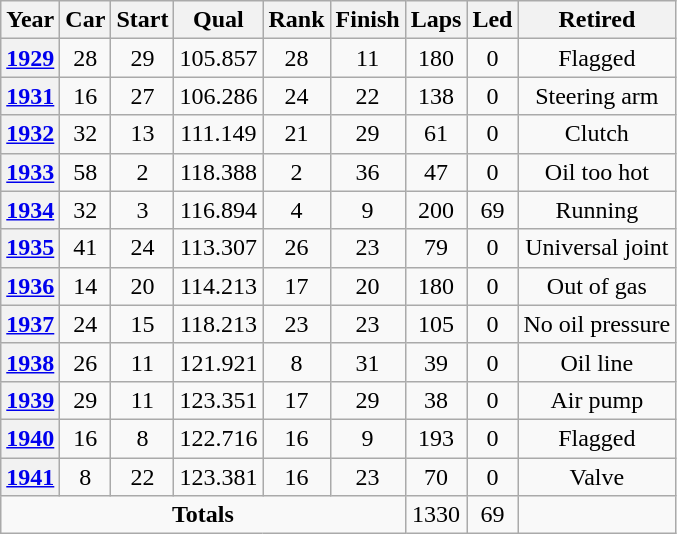<table class="wikitable" style="text-align:center">
<tr>
<th>Year</th>
<th>Car</th>
<th>Start</th>
<th>Qual</th>
<th>Rank</th>
<th>Finish</th>
<th>Laps</th>
<th>Led</th>
<th>Retired</th>
</tr>
<tr>
<th><a href='#'>1929</a></th>
<td>28</td>
<td>29</td>
<td>105.857</td>
<td>28</td>
<td>11</td>
<td>180</td>
<td>0</td>
<td>Flagged</td>
</tr>
<tr>
<th><a href='#'>1931</a></th>
<td>16</td>
<td>27</td>
<td>106.286</td>
<td>24</td>
<td>22</td>
<td>138</td>
<td>0</td>
<td>Steering arm</td>
</tr>
<tr>
<th><a href='#'>1932</a></th>
<td>32</td>
<td>13</td>
<td>111.149</td>
<td>21</td>
<td>29</td>
<td>61</td>
<td>0</td>
<td>Clutch</td>
</tr>
<tr>
<th><a href='#'>1933</a></th>
<td>58</td>
<td>2</td>
<td>118.388</td>
<td>2</td>
<td>36</td>
<td>47</td>
<td>0</td>
<td>Oil too hot</td>
</tr>
<tr>
<th><a href='#'>1934</a></th>
<td>32</td>
<td>3</td>
<td>116.894</td>
<td>4</td>
<td>9</td>
<td>200</td>
<td>69</td>
<td>Running</td>
</tr>
<tr>
<th><a href='#'>1935</a></th>
<td>41</td>
<td>24</td>
<td>113.307</td>
<td>26</td>
<td>23</td>
<td>79</td>
<td>0</td>
<td>Universal joint</td>
</tr>
<tr>
<th><a href='#'>1936</a></th>
<td>14</td>
<td>20</td>
<td>114.213</td>
<td>17</td>
<td>20</td>
<td>180</td>
<td>0</td>
<td>Out of gas</td>
</tr>
<tr>
<th><a href='#'>1937</a></th>
<td>24</td>
<td>15</td>
<td>118.213</td>
<td>23</td>
<td>23</td>
<td>105</td>
<td>0</td>
<td>No oil pressure</td>
</tr>
<tr>
<th><a href='#'>1938</a></th>
<td>26</td>
<td>11</td>
<td>121.921</td>
<td>8</td>
<td>31</td>
<td>39</td>
<td>0</td>
<td>Oil line</td>
</tr>
<tr>
<th><a href='#'>1939</a></th>
<td>29</td>
<td>11</td>
<td>123.351</td>
<td>17</td>
<td>29</td>
<td>38</td>
<td>0</td>
<td>Air pump</td>
</tr>
<tr>
<th><a href='#'>1940</a></th>
<td>16</td>
<td>8</td>
<td>122.716</td>
<td>16</td>
<td>9</td>
<td>193</td>
<td>0</td>
<td>Flagged</td>
</tr>
<tr>
<th><a href='#'>1941</a></th>
<td>8</td>
<td>22</td>
<td>123.381</td>
<td>16</td>
<td>23</td>
<td>70</td>
<td>0</td>
<td>Valve</td>
</tr>
<tr>
<td colspan=6><strong>Totals</strong></td>
<td>1330</td>
<td>69</td>
<td></td>
</tr>
</table>
